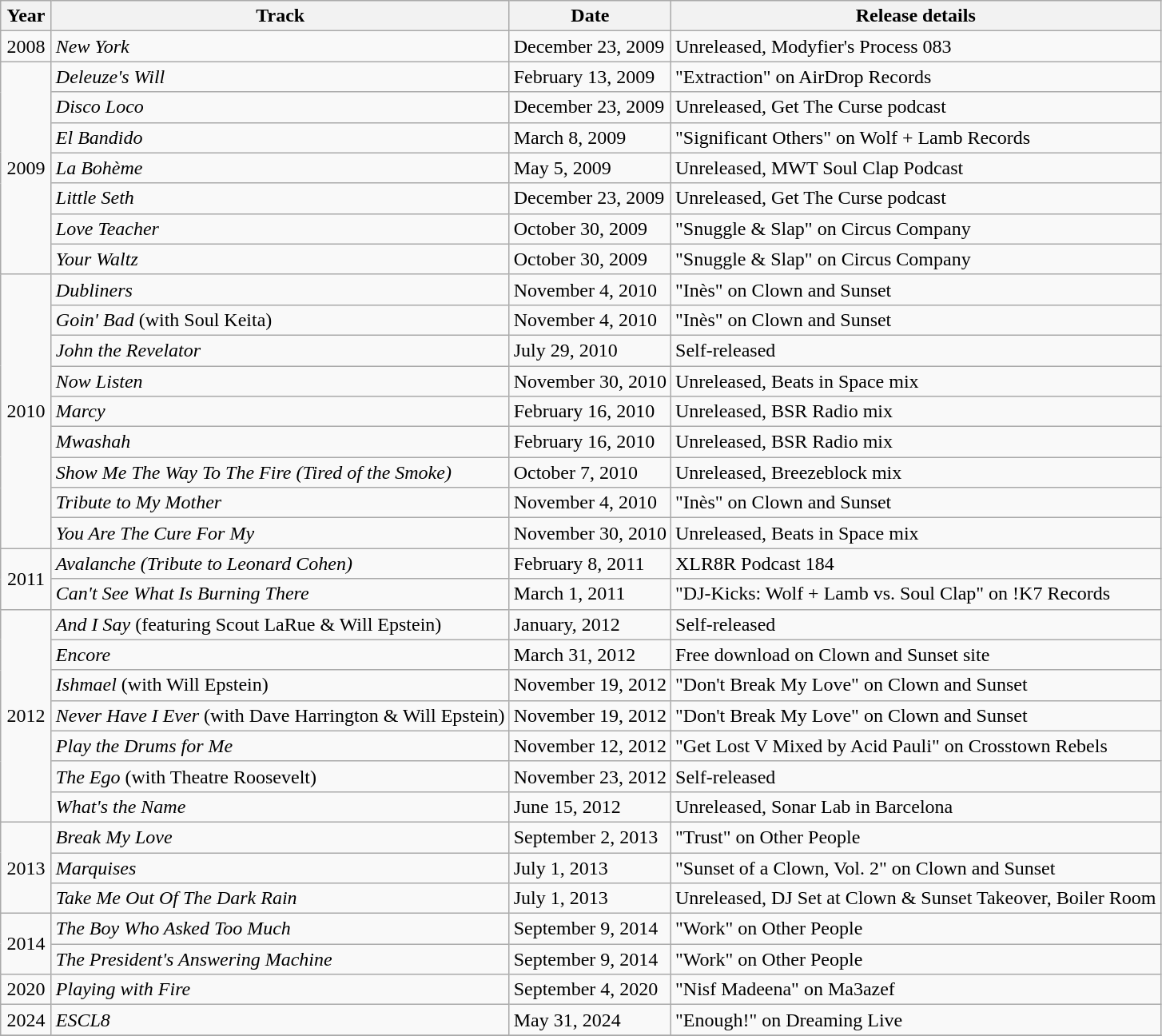<table class="wikitable">
<tr>
<th style="text-align:center; width:35px;">Year</th>
<th>Track</th>
<th>Date</th>
<th>Release details</th>
</tr>
<tr>
<td rowspan="1" style="text-align:center;">2008</td>
<td><em>New York</em></td>
<td>December 23, 2009</td>
<td>Unreleased, Modyfier's Process 083</td>
</tr>
<tr>
<td rowspan="7" style="text-align:center;">2009</td>
<td><em>Deleuze's Will</em></td>
<td>February 13, 2009</td>
<td>"Extraction" on AirDrop Records</td>
</tr>
<tr>
<td><em>Disco Loco</em></td>
<td>December 23, 2009</td>
<td>Unreleased, Get The Curse podcast</td>
</tr>
<tr>
<td><em>El Bandido</em></td>
<td>March 8, 2009</td>
<td>"Significant Others" on Wolf + Lamb Records</td>
</tr>
<tr>
<td><em>La Bohème</em></td>
<td>May 5, 2009</td>
<td>Unreleased, MWT Soul Clap Podcast</td>
</tr>
<tr>
<td><em>Little Seth</em></td>
<td>December 23, 2009</td>
<td>Unreleased, Get The Curse podcast</td>
</tr>
<tr>
<td><em>Love Teacher</em></td>
<td>October 30, 2009</td>
<td>"Snuggle & Slap" on Circus Company</td>
</tr>
<tr>
<td><em>Your Waltz</em></td>
<td>October 30, 2009</td>
<td>"Snuggle & Slap" on Circus Company</td>
</tr>
<tr>
<td rowspan="9" style="text-align:center;">2010</td>
<td><em>Dubliners</em></td>
<td>November 4, 2010</td>
<td>"Inès" on Clown and Sunset</td>
</tr>
<tr>
<td><em>Goin' Bad</em> (with Soul Keita)</td>
<td>November 4, 2010</td>
<td>"Inès" on Clown and Sunset</td>
</tr>
<tr>
<td><em>John the Revelator</em></td>
<td>July 29, 2010</td>
<td>Self-released</td>
</tr>
<tr>
<td><em>Now Listen </em></td>
<td>November 30, 2010</td>
<td>Unreleased, Beats in Space mix</td>
</tr>
<tr>
<td><em>Marcy</em></td>
<td>February 16, 2010</td>
<td>Unreleased, BSR Radio mix</td>
</tr>
<tr>
<td><em>Mwashah</em></td>
<td>February 16, 2010</td>
<td>Unreleased, BSR Radio mix</td>
</tr>
<tr>
<td><em>Show Me The Way To The Fire (Tired of the Smoke)</em></td>
<td>October 7, 2010</td>
<td>Unreleased, Breezeblock mix</td>
</tr>
<tr>
<td><em>Tribute to My Mother</em></td>
<td>November 4, 2010</td>
<td>"Inès" on Clown and Sunset</td>
</tr>
<tr>
<td><em>You Are The Cure For My</em></td>
<td>November 30, 2010</td>
<td>Unreleased, Beats in Space mix</td>
</tr>
<tr>
<td rowspan="2" style="text-align:center;">2011</td>
<td><em>Avalanche (Tribute to Leonard Cohen)</em></td>
<td>February 8, 2011</td>
<td>XLR8R Podcast 184</td>
</tr>
<tr>
<td><em>Can't See What Is Burning There</em></td>
<td>March 1, 2011</td>
<td>"DJ-Kicks: Wolf + Lamb vs. Soul Clap" on !K7 Records</td>
</tr>
<tr>
<td rowspan="7" style="text-align:center;">2012</td>
<td><em>And I Say</em> (featuring Scout LaRue & Will Epstein)</td>
<td>January, 2012</td>
<td>Self-released</td>
</tr>
<tr>
<td><em>Encore</em></td>
<td>March 31, 2012</td>
<td>Free download on Clown and Sunset site</td>
</tr>
<tr>
<td><em>Ishmael</em> (with Will Epstein)</td>
<td>November 19, 2012</td>
<td>"Don't Break My Love" on Clown and Sunset</td>
</tr>
<tr>
<td><em>Never Have I Ever</em> (with Dave Harrington & Will Epstein)</td>
<td>November 19, 2012</td>
<td>"Don't Break My Love" on Clown and Sunset</td>
</tr>
<tr>
<td><em>Play the Drums for Me</em></td>
<td>November 12, 2012</td>
<td>"Get Lost V Mixed by Acid Pauli" on Crosstown Rebels</td>
</tr>
<tr>
<td><em>The Ego</em> (with Theatre Roosevelt)</td>
<td>November 23, 2012</td>
<td>Self-released</td>
</tr>
<tr>
<td><em>What's the Name</em></td>
<td>June 15, 2012</td>
<td>Unreleased, Sonar Lab in Barcelona</td>
</tr>
<tr>
<td rowspan="3" style="text-align:center;">2013</td>
<td><em>Break My Love</em></td>
<td>September 2, 2013</td>
<td>"Trust" on Other People</td>
</tr>
<tr>
<td><em>Marquises</em></td>
<td>July 1, 2013</td>
<td>"Sunset of a Clown, Vol. 2" on Clown and Sunset</td>
</tr>
<tr>
<td><em>Take Me Out Of The Dark Rain </em></td>
<td>July 1, 2013</td>
<td>Unreleased, DJ Set at Clown & Sunset Takeover, Boiler Room</td>
</tr>
<tr>
<td rowspan="2" style="text-align:center;">2014</td>
<td><em>The Boy Who Asked Too Much</em></td>
<td>September 9, 2014</td>
<td>"Work" on Other People</td>
</tr>
<tr>
<td><em>The President's Answering Machine</em></td>
<td>September 9, 2014</td>
<td>"Work" on Other People</td>
</tr>
<tr>
<td rowspan="1" style="text-align:center;">2020</td>
<td><em>Playing with Fire</em></td>
<td>September 4, 2020</td>
<td>"Nisf Madeena" on Ma3azef</td>
</tr>
<tr>
<td rowspan="1" style="text-align:center;">2024</td>
<td><em>ESCL8</em></td>
<td>May 31, 2024</td>
<td>"Enough!" on Dreaming Live</td>
</tr>
<tr>
</tr>
</table>
